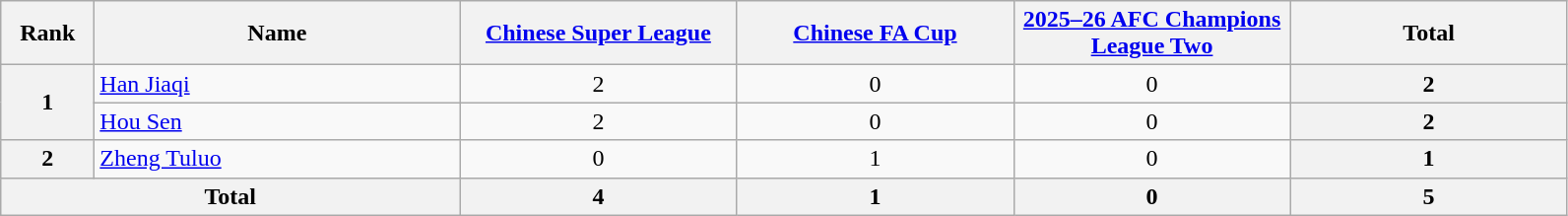<table class="wikitable" style="text-align: center;">
<tr>
<th style="width:56px;">Rank</th>
<th style="width:240px;">Name</th>
<th style="width:180px;"><a href='#'>Chinese Super League</a></th>
<th style="width:180px;"><a href='#'>Chinese FA Cup</a></th>
<th style="width:180px;"><a href='#'>2025–26 AFC Champions League Two</a></th>
<th style="width:180px;"><strong>Total</strong></th>
</tr>
<tr>
<th rowspan="2">1</th>
<td align="left"> <a href='#'>Han Jiaqi</a></td>
<td>2</td>
<td>0</td>
<td>0</td>
<th>2</th>
</tr>
<tr>
<td align="left"> <a href='#'>Hou Sen</a></td>
<td>2</td>
<td>0</td>
<td>0</td>
<th>2</th>
</tr>
<tr>
<th>2</th>
<td align="left"> <a href='#'>Zheng Tuluo</a></td>
<td>0</td>
<td>1</td>
<td>0</td>
<th>1</th>
</tr>
<tr>
<th colspan="2"><strong>Total</strong></th>
<th>4</th>
<th>1</th>
<th>0</th>
<th>5</th>
</tr>
</table>
